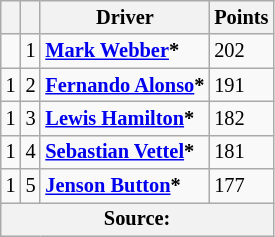<table class="wikitable" style="font-size: 85%;">
<tr>
<th></th>
<th scope="col"></th>
<th scope="col">Driver</th>
<th scope="col">Points</th>
</tr>
<tr>
<td></td>
<td align="center">1</td>
<td> <strong><a href='#'>Mark Webber</a>*</strong></td>
<td>202</td>
</tr>
<tr>
<td> 1</td>
<td align="center">2</td>
<td> <strong><a href='#'>Fernando Alonso</a>*</strong></td>
<td>191</td>
</tr>
<tr>
<td> 1</td>
<td align="center">3</td>
<td> <strong><a href='#'>Lewis Hamilton</a>*</strong></td>
<td>182</td>
</tr>
<tr>
<td> 1</td>
<td align="center">4</td>
<td> <strong><a href='#'>Sebastian Vettel</a>*</strong></td>
<td>181</td>
</tr>
<tr>
<td> 1</td>
<td align="center">5</td>
<td> <strong><a href='#'>Jenson Button</a>*</strong></td>
<td>177</td>
</tr>
<tr>
<th colspan=4>Source:</th>
</tr>
</table>
